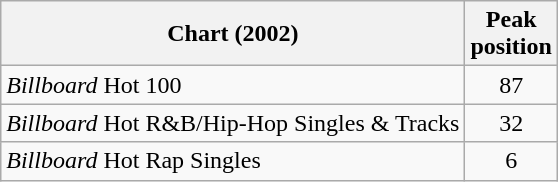<table class="wikitable">
<tr>
<th>Chart (2002)</th>
<th>Peak<br>position</th>
</tr>
<tr>
<td><em>Billboard</em> Hot 100</td>
<td align="center">87</td>
</tr>
<tr>
<td><em>Billboard</em> Hot R&B/Hip-Hop Singles & Tracks</td>
<td align="center">32</td>
</tr>
<tr>
<td><em>Billboard</em> Hot Rap Singles</td>
<td align="center">6</td>
</tr>
</table>
